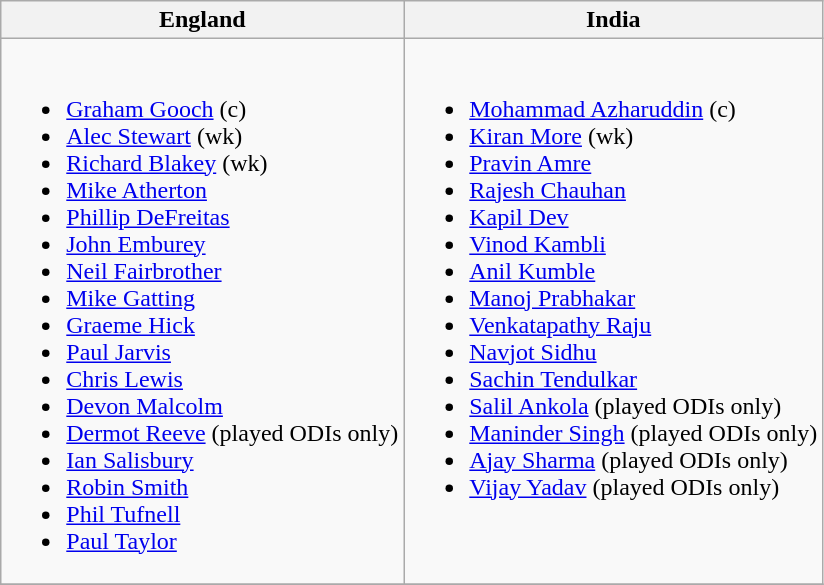<table class="wikitable">
<tr>
<th>England</th>
<th>India</th>
</tr>
<tr valign="top">
<td><br><ul><li><a href='#'>Graham Gooch</a> (c)</li><li><a href='#'>Alec Stewart</a> (wk)</li><li><a href='#'>Richard Blakey</a> (wk)</li><li><a href='#'>Mike Atherton</a></li><li><a href='#'>Phillip DeFreitas</a></li><li><a href='#'>John Emburey</a></li><li><a href='#'>Neil Fairbrother</a></li><li><a href='#'>Mike Gatting</a></li><li><a href='#'>Graeme Hick</a></li><li><a href='#'>Paul Jarvis</a></li><li><a href='#'>Chris Lewis</a></li><li><a href='#'>Devon Malcolm</a></li><li><a href='#'>Dermot Reeve</a> (played ODIs only)</li><li><a href='#'>Ian Salisbury</a></li><li><a href='#'>Robin Smith</a></li><li><a href='#'>Phil Tufnell</a></li><li><a href='#'>Paul Taylor</a></li></ul></td>
<td><br><ul><li><a href='#'>Mohammad Azharuddin</a> (c)</li><li><a href='#'>Kiran More</a> (wk)</li><li><a href='#'>Pravin Amre</a></li><li><a href='#'>Rajesh Chauhan</a></li><li><a href='#'>Kapil Dev</a></li><li><a href='#'>Vinod Kambli</a></li><li><a href='#'>Anil Kumble</a></li><li><a href='#'>Manoj Prabhakar</a></li><li><a href='#'>Venkatapathy Raju</a></li><li><a href='#'>Navjot Sidhu</a></li><li><a href='#'>Sachin Tendulkar</a></li><li><a href='#'>Salil Ankola</a> (played ODIs only)</li><li><a href='#'>Maninder Singh</a> (played ODIs only)</li><li><a href='#'>Ajay Sharma</a> (played ODIs only)</li><li><a href='#'>Vijay Yadav</a> (played ODIs only)</li></ul></td>
</tr>
<tr>
</tr>
</table>
